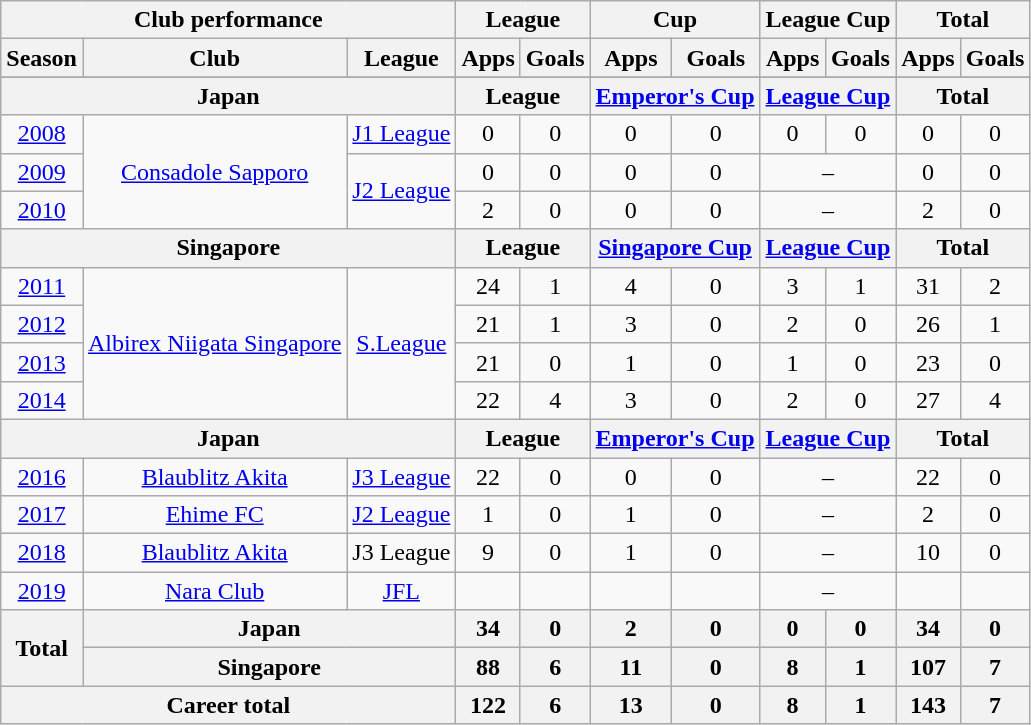<table class="wikitable" style="text-align:center">
<tr>
<th colspan=3>Club performance</th>
<th colspan=2>League</th>
<th colspan=2>Cup</th>
<th colspan=2>League Cup</th>
<th colspan=2>Total</th>
</tr>
<tr>
<th>Season</th>
<th>Club</th>
<th>League</th>
<th>Apps</th>
<th>Goals</th>
<th>Apps</th>
<th>Goals</th>
<th>Apps</th>
<th>Goals</th>
<th>Apps</th>
<th>Goals</th>
</tr>
<tr>
</tr>
<tr>
<th colspan=3>Japan</th>
<th colspan=2>League</th>
<th colspan=2><a href='#'>Emperor's Cup</a></th>
<th colspan=2><a href='#'>League Cup</a></th>
<th colspan=2>Total</th>
</tr>
<tr>
<td><a href='#'>2008</a></td>
<td rowspan="3"><a href='#'>Consadole Sapporo</a></td>
<td><a href='#'>J1 League</a></td>
<td>0</td>
<td>0</td>
<td>0</td>
<td>0</td>
<td>0</td>
<td>0</td>
<td>0</td>
<td>0</td>
</tr>
<tr>
<td><a href='#'>2009</a></td>
<td rowspan="2"><a href='#'>J2 League</a></td>
<td>0</td>
<td>0</td>
<td>0</td>
<td>0</td>
<td colspan="2">–</td>
<td>0</td>
<td>0</td>
</tr>
<tr>
<td><a href='#'>2010</a></td>
<td>2</td>
<td>0</td>
<td>0</td>
<td>0</td>
<td colspan="2">–</td>
<td>2</td>
<td>0</td>
</tr>
<tr>
<th colspan=3>Singapore</th>
<th colspan=2>League</th>
<th colspan=2><a href='#'>Singapore Cup</a></th>
<th colspan=2><a href='#'>League Cup</a></th>
<th colspan=2>Total</th>
</tr>
<tr>
<td><a href='#'>2011</a></td>
<td rowspan="4"><a href='#'>Albirex Niigata Singapore</a></td>
<td rowspan="4"><a href='#'>S.League</a></td>
<td>24</td>
<td>1</td>
<td>4</td>
<td>0</td>
<td>3</td>
<td>1</td>
<td>31</td>
<td>2</td>
</tr>
<tr>
<td><a href='#'>2012</a></td>
<td>21</td>
<td>1</td>
<td>3</td>
<td>0</td>
<td>2</td>
<td>0</td>
<td>26</td>
<td>1</td>
</tr>
<tr>
<td><a href='#'>2013</a></td>
<td>21</td>
<td>0</td>
<td>1</td>
<td>0</td>
<td>1</td>
<td>0</td>
<td>23</td>
<td>0</td>
</tr>
<tr>
<td><a href='#'>2014</a></td>
<td>22</td>
<td>4</td>
<td>3</td>
<td>0</td>
<td>2</td>
<td>0</td>
<td>27</td>
<td>4</td>
</tr>
<tr>
<th colspan=3>Japan</th>
<th colspan=2>League</th>
<th colspan=2><a href='#'>Emperor's Cup</a></th>
<th colspan=2><a href='#'>League Cup</a></th>
<th colspan=2>Total</th>
</tr>
<tr>
<td><a href='#'>2016</a></td>
<td><a href='#'>Blaublitz Akita</a></td>
<td><a href='#'>J3 League</a></td>
<td>22</td>
<td>0</td>
<td>0</td>
<td>0</td>
<td colspan="2">–</td>
<td>22</td>
<td>0</td>
</tr>
<tr>
<td><a href='#'>2017</a></td>
<td><a href='#'>Ehime FC</a></td>
<td><a href='#'>J2 League</a></td>
<td>1</td>
<td>0</td>
<td>1</td>
<td>0</td>
<td colspan="2">–</td>
<td>2</td>
<td>0</td>
</tr>
<tr>
<td><a href='#'>2018</a></td>
<td><a href='#'>Blaublitz Akita</a></td>
<td>J3 League</td>
<td>9</td>
<td>0</td>
<td>1</td>
<td>0</td>
<td colspan="2">–</td>
<td>10</td>
<td>0</td>
</tr>
<tr>
<td><a href='#'>2019</a></td>
<td><a href='#'>Nara Club</a></td>
<td><a href='#'>JFL</a></td>
<td></td>
<td></td>
<td></td>
<td></td>
<td colspan="2">–</td>
<td></td>
<td></td>
</tr>
<tr>
<th rowspan=2>Total</th>
<th colspan=2>Japan</th>
<th>34</th>
<th>0</th>
<th>2</th>
<th>0</th>
<th>0</th>
<th>0</th>
<th>34</th>
<th>0</th>
</tr>
<tr>
<th colspan=2>Singapore</th>
<th>88</th>
<th>6</th>
<th>11</th>
<th>0</th>
<th>8</th>
<th>1</th>
<th>107</th>
<th>7</th>
</tr>
<tr>
<th colspan=3>Career total</th>
<th>122</th>
<th>6</th>
<th>13</th>
<th>0</th>
<th>8</th>
<th>1</th>
<th>143</th>
<th>7</th>
</tr>
</table>
